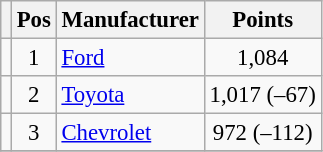<table class="wikitable" style="font-size: 95%">
<tr>
<th></th>
<th>Pos</th>
<th>Manufacturer</th>
<th>Points</th>
</tr>
<tr>
<td align="left"></td>
<td style="text-align:center;">1</td>
<td><a href='#'>Ford</a></td>
<td style="text-align:center;">1,084</td>
</tr>
<tr>
<td align="left"></td>
<td style="text-align:center;">2</td>
<td><a href='#'>Toyota</a></td>
<td style="text-align:center;">1,017 (–67)</td>
</tr>
<tr>
<td align="left"></td>
<td style="text-align:center;">3</td>
<td><a href='#'>Chevrolet</a></td>
<td style="text-align:center;">972 (–112)</td>
</tr>
<tr class="sortbottom">
</tr>
</table>
